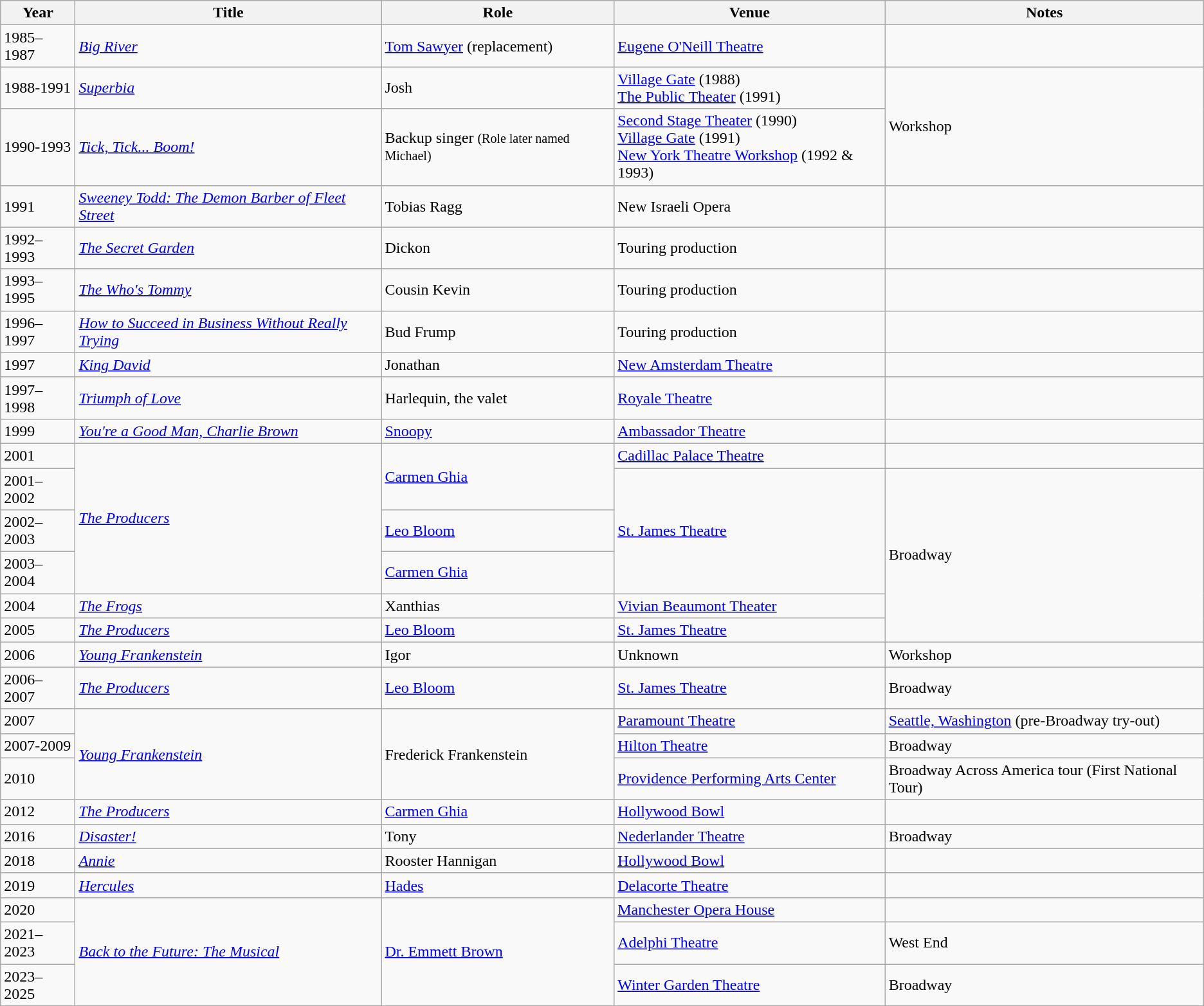<table class="wikitable sortable">
<tr>
<th>Year</th>
<th>Title</th>
<th>Role</th>
<th>Venue</th>
<th>Notes</th>
</tr>
<tr>
<td>1985–1987</td>
<td><em><a href='#'>Big River</a></em></td>
<td><a href='#'>Tom Sawyer</a> (replacement)</td>
<td><a href='#'>Eugene O'Neill Theatre</a></td>
<td></td>
</tr>
<tr>
<td>1988-1991</td>
<td><em><a href='#'>Superbia</a></em></td>
<td>Josh</td>
<td><a href='#'>Village Gate</a> (1988)<br><a href='#'>The Public Theater</a> (1991)</td>
<td rowspan=2>Workshop</td>
</tr>
<tr>
<td>1990-1993</td>
<td><em><a href='#'>Tick, Tick... Boom!</a></em></td>
<td>Backup singer <small>(Role later named Michael)</small></td>
<td><a href='#'>Second Stage Theater</a> (1990)<br><a href='#'>Village Gate</a> (1991)<br><a href='#'>New York Theatre Workshop</a> (1992 & 1993)</td>
</tr>
<tr>
<td>1991</td>
<td><em><a href='#'>Sweeney Todd: The Demon Barber of Fleet Street</a></em></td>
<td>Tobias Ragg</td>
<td>New Israeli Opera</td>
<td></td>
</tr>
<tr>
<td>1992–1993</td>
<td><em><a href='#'>The Secret Garden</a></em></td>
<td>Dickon</td>
<td>Touring production</td>
<td></td>
</tr>
<tr>
<td>1993–1995</td>
<td><em><a href='#'>The Who's Tommy</a></em></td>
<td>Cousin Kevin</td>
<td>Touring production</td>
<td></td>
</tr>
<tr>
<td>1996–1997</td>
<td><em><a href='#'>How to Succeed in Business Without Really Trying</a></em></td>
<td>Bud Frump</td>
<td>Touring production</td>
<td></td>
</tr>
<tr>
<td>1997</td>
<td><em><a href='#'>King David</a></em></td>
<td>Jonathan</td>
<td><a href='#'>New Amsterdam Theatre</a></td>
<td></td>
</tr>
<tr>
<td>1997–1998</td>
<td><em><a href='#'>Triumph of Love</a></em></td>
<td>Harlequin, the valet</td>
<td><a href='#'>Royale Theatre</a></td>
<td></td>
</tr>
<tr>
<td>1999</td>
<td><em><a href='#'>You're a Good Man, Charlie Brown</a></em></td>
<td><a href='#'>Snoopy</a></td>
<td><a href='#'>Ambassador Theatre</a></td>
<td></td>
</tr>
<tr>
<td>2001</td>
<td rowspan="4"><em><a href='#'>The Producers</a></em></td>
<td rowspan="2"><a href='#'>Carmen Ghia</a></td>
<td><a href='#'>Cadillac Palace Theatre</a></td>
<td></td>
</tr>
<tr>
<td>2001–2002</td>
<td rowspan=3><a href='#'>St. James Theatre</a></td>
<td rowspan=6>Broadway</td>
</tr>
<tr>
<td>2002–2003</td>
<td><a href='#'>Leo Bloom</a></td>
</tr>
<tr>
<td>2003–2004</td>
<td><a href='#'>Carmen Ghia</a></td>
</tr>
<tr>
<td>2004</td>
<td><em><a href='#'>The Frogs</a></em></td>
<td>Xanthias</td>
<td><a href='#'>Vivian Beaumont Theater</a></td>
</tr>
<tr>
<td>2005</td>
<td rowspan=2><em><a href='#'>The Producers</a></em></td>
<td rowspan=2><a href='#'>Leo Bloom</a></td>
<td rowspan=2><a href='#'>St. James Theatre</a></td>
</tr>
<tr>
<td rowspan=2>2006</td>
</tr>
<tr>
<td rowspan="1"><em><a href='#'>Young Frankenstein</a></em></td>
<td>Igor</td>
<td>Unknown</td>
<td>Workshop</td>
</tr>
<tr>
<td>2006–2007</td>
<td><em><a href='#'>The Producers</a></em></td>
<td><a href='#'>Leo Bloom</a></td>
<td><a href='#'>St. James Theatre</a></td>
<td>Broadway</td>
</tr>
<tr>
<td>2007</td>
<td rowspan="3"><em><a href='#'>Young Frankenstein</a></em></td>
<td rowspan="3">Frederick Frankenstein</td>
<td><a href='#'>Paramount Theatre</a></td>
<td><a href='#'>Seattle, Washington</a> (pre-Broadway try-out)</td>
</tr>
<tr>
<td>2007-2009</td>
<td><a href='#'>Hilton Theatre</a></td>
<td>Broadway</td>
</tr>
<tr>
<td>2010</td>
<td><a href='#'>Providence Performing Arts Center</a></td>
<td>Broadway Across America tour (First National Tour)</td>
</tr>
<tr>
<td>2012</td>
<td><em><a href='#'>The Producers</a></em></td>
<td><a href='#'>Carmen Ghia</a></td>
<td><a href='#'>Hollywood Bowl</a></td>
<td></td>
</tr>
<tr>
<td>2016</td>
<td><em><a href='#'>Disaster!</a></em></td>
<td>Tony</td>
<td><a href='#'>Nederlander Theatre</a></td>
<td>Broadway</td>
</tr>
<tr>
<td>2018</td>
<td><a href='#'><em>Annie</em></a></td>
<td>Rooster Hannigan</td>
<td><a href='#'>Hollywood Bowl</a></td>
<td></td>
</tr>
<tr>
<td>2019</td>
<td><em><a href='#'>Hercules</a></em></td>
<td><a href='#'>Hades</a></td>
<td><a href='#'>Delacorte Theatre</a></td>
<td></td>
</tr>
<tr>
<td>2020</td>
<td rowspan="3"><em><a href='#'>Back to the Future: The Musical</a></em></td>
<td rowspan="3"><a href='#'>Dr. Emmett Brown</a></td>
<td><a href='#'>Manchester Opera House</a></td>
<td></td>
</tr>
<tr>
<td>2021–2023</td>
<td><a href='#'>Adelphi Theatre</a></td>
<td>West End</td>
</tr>
<tr>
<td>2023–2025</td>
<td><a href='#'>Winter Garden Theatre</a></td>
<td>Broadway</td>
</tr>
</table>
